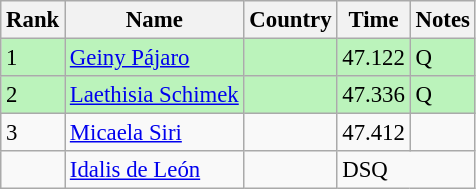<table class="wikitable" style="font-size:95%" style="text-align:center; width:35em;">
<tr>
<th>Rank</th>
<th>Name</th>
<th>Country</th>
<th>Time</th>
<th>Notes</th>
</tr>
<tr bgcolor=bbf3bb>
<td>1</td>
<td align=left><a href='#'>Geiny Pájaro</a></td>
<td align=left></td>
<td>47.122</td>
<td>Q</td>
</tr>
<tr bgcolor=bbf3bb>
<td>2</td>
<td align=left><a href='#'>Laethisia Schimek</a></td>
<td align=left></td>
<td>47.336</td>
<td>Q</td>
</tr>
<tr>
<td>3</td>
<td align=left><a href='#'>Micaela Siri</a></td>
<td align=left></td>
<td>47.412</td>
<td></td>
</tr>
<tr>
<td></td>
<td align=left><a href='#'>Idalis de León</a></td>
<td align=left></td>
<td colspan=2>DSQ</td>
</tr>
</table>
